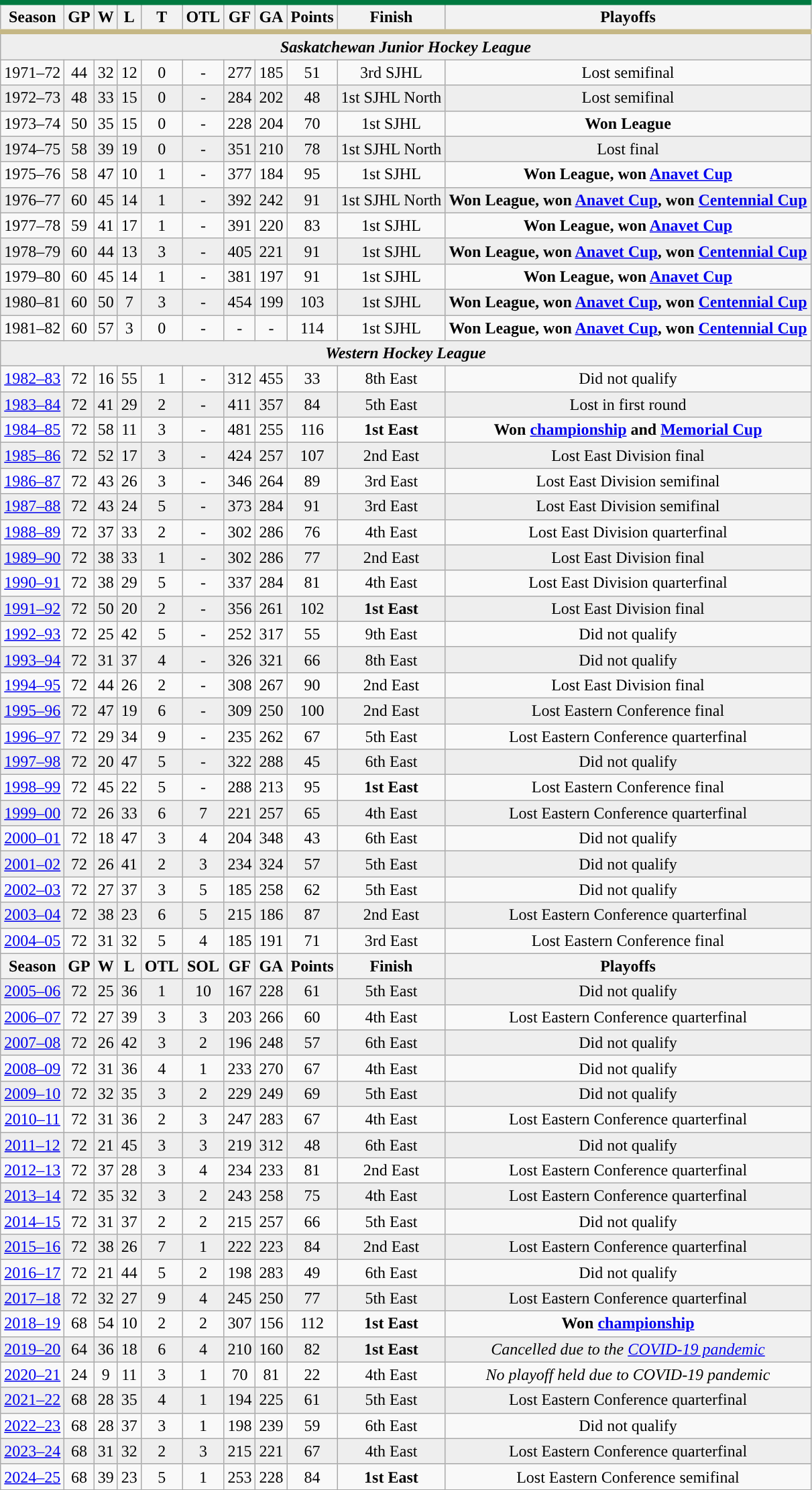<table class="wikitable" style="text-align:center">
<tr style="background:#dddddd; border-top:#007940 5px solid; border-bottom:#C5B785 5px solid;">
<th>Season</th>
<th>GP</th>
<th>W</th>
<th>L</th>
<th>T</th>
<th>OTL</th>
<th>GF</th>
<th>GA</th>
<th>Points</th>
<th>Finish</th>
<th>Playoffs</th>
</tr>
<tr bgcolor="#eeeeee">
<td colspan="11"><strong><em>Saskatchewan Junior Hockey League</em></strong></td>
</tr>
<tr>
<td>1971–72</td>
<td>44</td>
<td>32</td>
<td>12</td>
<td>0</td>
<td>-</td>
<td>277</td>
<td>185</td>
<td>51</td>
<td>3rd SJHL</td>
<td>Lost semifinal</td>
</tr>
<tr bgcolor="#eeeeee">
<td>1972–73</td>
<td>48</td>
<td>33</td>
<td>15</td>
<td>0</td>
<td>-</td>
<td>284</td>
<td>202</td>
<td>48</td>
<td>1st SJHL North</td>
<td>Lost semifinal</td>
</tr>
<tr>
<td>1973–74</td>
<td>50</td>
<td>35</td>
<td>15</td>
<td>0</td>
<td>-</td>
<td>228</td>
<td>204</td>
<td>70</td>
<td>1st SJHL</td>
<td><strong>Won League</strong></td>
</tr>
<tr bgcolor="#eeeeee">
<td>1974–75</td>
<td>58</td>
<td>39</td>
<td>19</td>
<td>0</td>
<td>-</td>
<td>351</td>
<td>210</td>
<td>78</td>
<td>1st SJHL North</td>
<td>Lost final</td>
</tr>
<tr>
<td>1975–76</td>
<td>58</td>
<td>47</td>
<td>10</td>
<td>1</td>
<td>-</td>
<td>377</td>
<td>184</td>
<td>95</td>
<td>1st SJHL</td>
<td><strong>Won League, won <a href='#'>Anavet Cup</a></strong></td>
</tr>
<tr bgcolor="#eeeeee">
<td>1976–77</td>
<td>60</td>
<td>45</td>
<td>14</td>
<td>1</td>
<td>-</td>
<td>392</td>
<td>242</td>
<td>91</td>
<td>1st SJHL North</td>
<td><strong>Won League, won <a href='#'>Anavet Cup</a>, won <a href='#'>Centennial Cup</a></strong></td>
</tr>
<tr>
<td>1977–78</td>
<td>59</td>
<td>41</td>
<td>17</td>
<td>1</td>
<td>-</td>
<td>391</td>
<td>220</td>
<td>83</td>
<td>1st SJHL</td>
<td><strong>Won League, won <a href='#'>Anavet Cup</a></strong></td>
</tr>
<tr bgcolor="#eeeeee">
<td>1978–79</td>
<td>60</td>
<td>44</td>
<td>13</td>
<td>3</td>
<td>-</td>
<td>405</td>
<td>221</td>
<td>91</td>
<td>1st SJHL</td>
<td><strong>Won League, won <a href='#'>Anavet Cup</a>, won <a href='#'>Centennial Cup</a></strong></td>
</tr>
<tr>
<td>1979–80</td>
<td>60</td>
<td>45</td>
<td>14</td>
<td>1</td>
<td>-</td>
<td>381</td>
<td>197</td>
<td>91</td>
<td>1st SJHL</td>
<td><strong>Won League, won <a href='#'>Anavet Cup</a></strong></td>
</tr>
<tr bgcolor="#eeeeee">
<td>1980–81</td>
<td>60</td>
<td>50</td>
<td>7</td>
<td>3</td>
<td>-</td>
<td>454</td>
<td>199</td>
<td>103</td>
<td>1st SJHL</td>
<td><strong>Won League, won <a href='#'>Anavet Cup</a>, won <a href='#'>Centennial Cup</a></strong></td>
</tr>
<tr>
<td>1981–82</td>
<td>60</td>
<td>57</td>
<td>3</td>
<td>0</td>
<td>-</td>
<td>-</td>
<td>-</td>
<td>114</td>
<td>1st SJHL</td>
<td><strong>Won League, won <a href='#'>Anavet Cup</a>, won <a href='#'>Centennial Cup</a></strong></td>
</tr>
<tr bgcolor="#eeeeee">
<td colspan="11"><strong><em>Western Hockey League</em></strong></td>
</tr>
<tr>
<td><a href='#'>1982–83</a></td>
<td>72</td>
<td>16</td>
<td>55</td>
<td>1</td>
<td>-</td>
<td>312</td>
<td>455</td>
<td>33</td>
<td>8th East</td>
<td>Did not qualify</td>
</tr>
<tr bgcolor="#eeeeee">
<td><a href='#'>1983–84</a></td>
<td>72</td>
<td>41</td>
<td>29</td>
<td>2</td>
<td>-</td>
<td>411</td>
<td>357</td>
<td>84</td>
<td>5th East</td>
<td>Lost in first round</td>
</tr>
<tr>
<td><a href='#'>1984–85</a></td>
<td>72</td>
<td>58</td>
<td>11</td>
<td>3</td>
<td>-</td>
<td>481</td>
<td>255</td>
<td>116</td>
<td><strong>1st East</strong></td>
<td><strong>Won <a href='#'>championship</a> and <a href='#'>Memorial Cup</a></strong></td>
</tr>
<tr bgcolor="#eeeeee">
<td><a href='#'>1985–86</a></td>
<td>72</td>
<td>52</td>
<td>17</td>
<td>3</td>
<td>-</td>
<td>424</td>
<td>257</td>
<td>107</td>
<td>2nd East</td>
<td>Lost East Division final</td>
</tr>
<tr>
<td><a href='#'>1986–87</a></td>
<td>72</td>
<td>43</td>
<td>26</td>
<td>3</td>
<td>-</td>
<td>346</td>
<td>264</td>
<td>89</td>
<td>3rd East</td>
<td>Lost East Division semifinal</td>
</tr>
<tr bgcolor="#eeeeee">
<td><a href='#'>1987–88</a></td>
<td>72</td>
<td>43</td>
<td>24</td>
<td>5</td>
<td>-</td>
<td>373</td>
<td>284</td>
<td>91</td>
<td>3rd East</td>
<td>Lost East Division semifinal</td>
</tr>
<tr>
<td><a href='#'>1988–89</a></td>
<td>72</td>
<td>37</td>
<td>33</td>
<td>2</td>
<td>-</td>
<td>302</td>
<td>286</td>
<td>76</td>
<td>4th East</td>
<td>Lost East Division quarterfinal</td>
</tr>
<tr bgcolor="#eeeeee">
<td><a href='#'>1989–90</a></td>
<td>72</td>
<td>38</td>
<td>33</td>
<td>1</td>
<td>-</td>
<td>302</td>
<td>286</td>
<td>77</td>
<td>2nd East</td>
<td>Lost East Division final</td>
</tr>
<tr>
<td><a href='#'>1990–91</a></td>
<td>72</td>
<td>38</td>
<td>29</td>
<td>5</td>
<td>-</td>
<td>337</td>
<td>284</td>
<td>81</td>
<td>4th East</td>
<td>Lost East Division quarterfinal</td>
</tr>
<tr bgcolor="#eeeeee">
<td><a href='#'>1991–92</a></td>
<td>72</td>
<td>50</td>
<td>20</td>
<td>2</td>
<td>-</td>
<td>356</td>
<td>261</td>
<td>102</td>
<td><strong>1st East</strong></td>
<td>Lost East Division final</td>
</tr>
<tr>
<td><a href='#'>1992–93</a></td>
<td>72</td>
<td>25</td>
<td>42</td>
<td>5</td>
<td>-</td>
<td>252</td>
<td>317</td>
<td>55</td>
<td>9th East</td>
<td>Did not qualify</td>
</tr>
<tr bgcolor="#eeeeee">
<td><a href='#'>1993–94</a></td>
<td>72</td>
<td>31</td>
<td>37</td>
<td>4</td>
<td>-</td>
<td>326</td>
<td>321</td>
<td>66</td>
<td>8th East</td>
<td>Did not qualify</td>
</tr>
<tr>
<td><a href='#'>1994–95</a></td>
<td>72</td>
<td>44</td>
<td>26</td>
<td>2</td>
<td>-</td>
<td>308</td>
<td>267</td>
<td>90</td>
<td>2nd East</td>
<td>Lost East Division final</td>
</tr>
<tr bgcolor="#eeeeee">
<td><a href='#'>1995–96</a></td>
<td>72</td>
<td>47</td>
<td>19</td>
<td>6</td>
<td>-</td>
<td>309</td>
<td>250</td>
<td>100</td>
<td>2nd East</td>
<td>Lost Eastern Conference final</td>
</tr>
<tr>
<td><a href='#'>1996–97</a></td>
<td>72</td>
<td>29</td>
<td>34</td>
<td>9</td>
<td>-</td>
<td>235</td>
<td>262</td>
<td>67</td>
<td>5th East</td>
<td>Lost Eastern Conference quarterfinal</td>
</tr>
<tr bgcolor="#eeeeee">
<td><a href='#'>1997–98</a></td>
<td>72</td>
<td>20</td>
<td>47</td>
<td>5</td>
<td>-</td>
<td>322</td>
<td>288</td>
<td>45</td>
<td>6th East</td>
<td>Did not qualify</td>
</tr>
<tr>
<td><a href='#'>1998–99</a></td>
<td>72</td>
<td>45</td>
<td>22</td>
<td>5</td>
<td>-</td>
<td>288</td>
<td>213</td>
<td>95</td>
<td><strong>1st East</strong></td>
<td>Lost Eastern Conference final</td>
</tr>
<tr bgcolor="#eeeeee">
<td><a href='#'>1999–00</a></td>
<td>72</td>
<td>26</td>
<td>33</td>
<td>6</td>
<td>7</td>
<td>221</td>
<td>257</td>
<td>65</td>
<td>4th East</td>
<td>Lost Eastern Conference quarterfinal</td>
</tr>
<tr>
<td><a href='#'>2000–01</a></td>
<td>72</td>
<td>18</td>
<td>47</td>
<td>3</td>
<td>4</td>
<td>204</td>
<td>348</td>
<td>43</td>
<td>6th East</td>
<td>Did not qualify</td>
</tr>
<tr bgcolor="#eeeeee">
<td><a href='#'>2001–02</a></td>
<td>72</td>
<td>26</td>
<td>41</td>
<td>2</td>
<td>3</td>
<td>234</td>
<td>324</td>
<td>57</td>
<td>5th East</td>
<td>Did not qualify</td>
</tr>
<tr>
<td><a href='#'>2002–03</a></td>
<td>72</td>
<td>27</td>
<td>37</td>
<td>3</td>
<td>5</td>
<td>185</td>
<td>258</td>
<td>62</td>
<td>5th East</td>
<td>Did not qualify</td>
</tr>
<tr bgcolor="#eeeeee">
<td><a href='#'>2003–04</a></td>
<td>72</td>
<td>38</td>
<td>23</td>
<td>6</td>
<td>5</td>
<td>215</td>
<td>186</td>
<td>87</td>
<td>2nd East</td>
<td>Lost Eastern Conference quarterfinal</td>
</tr>
<tr>
<td><a href='#'>2004–05</a></td>
<td>72</td>
<td>31</td>
<td>32</td>
<td>5</td>
<td>4</td>
<td>185</td>
<td>191</td>
<td>71</td>
<td>3rd East</td>
<td>Lost Eastern Conference final</td>
</tr>
<tr>
<th>Season</th>
<th>GP</th>
<th>W</th>
<th>L</th>
<th>OTL</th>
<th>SOL</th>
<th>GF</th>
<th>GA</th>
<th>Points</th>
<th>Finish</th>
<th>Playoffs</th>
</tr>
<tr bgcolor="#eeeeee">
<td><a href='#'>2005–06</a></td>
<td>72</td>
<td>25</td>
<td>36</td>
<td>1</td>
<td>10</td>
<td>167</td>
<td>228</td>
<td>61</td>
<td>5th East</td>
<td>Did not qualify</td>
</tr>
<tr>
<td><a href='#'>2006–07</a></td>
<td>72</td>
<td>27</td>
<td>39</td>
<td>3</td>
<td>3</td>
<td>203</td>
<td>266</td>
<td>60</td>
<td>4th East</td>
<td>Lost Eastern Conference quarterfinal</td>
</tr>
<tr bgcolor="#eeeeee">
<td><a href='#'>2007–08</a></td>
<td>72</td>
<td>26</td>
<td>42</td>
<td>3</td>
<td>2</td>
<td>196</td>
<td>248</td>
<td>57</td>
<td>6th East</td>
<td>Did not qualify</td>
</tr>
<tr>
<td><a href='#'>2008–09</a></td>
<td>72</td>
<td>31</td>
<td>36</td>
<td>4</td>
<td>1</td>
<td>233</td>
<td>270</td>
<td>67</td>
<td>4th East</td>
<td>Did not qualify</td>
</tr>
<tr bgcolor="#eeeeee">
<td><a href='#'>2009–10</a></td>
<td>72</td>
<td>32</td>
<td>35</td>
<td>3</td>
<td>2</td>
<td>229</td>
<td>249</td>
<td>69</td>
<td>5th East</td>
<td>Did not qualify</td>
</tr>
<tr>
<td><a href='#'>2010–11</a></td>
<td>72</td>
<td>31</td>
<td>36</td>
<td>2</td>
<td>3</td>
<td>247</td>
<td>283</td>
<td>67</td>
<td>4th East</td>
<td>Lost Eastern Conference quarterfinal</td>
</tr>
<tr bgcolor="#eeeeee">
<td><a href='#'>2011–12</a></td>
<td>72</td>
<td>21</td>
<td>45</td>
<td>3</td>
<td>3</td>
<td>219</td>
<td>312</td>
<td>48</td>
<td>6th East</td>
<td>Did not qualify</td>
</tr>
<tr>
<td><a href='#'>2012–13</a></td>
<td>72</td>
<td>37</td>
<td>28</td>
<td>3</td>
<td>4</td>
<td>234</td>
<td>233</td>
<td>81</td>
<td>2nd East</td>
<td>Lost Eastern Conference quarterfinal</td>
</tr>
<tr bgcolor="#eeeeee">
<td><a href='#'>2013–14</a></td>
<td>72</td>
<td>35</td>
<td>32</td>
<td>3</td>
<td>2</td>
<td>243</td>
<td>258</td>
<td>75</td>
<td>4th East</td>
<td>Lost Eastern Conference quarterfinal</td>
</tr>
<tr>
<td><a href='#'>2014–15</a></td>
<td>72</td>
<td>31</td>
<td>37</td>
<td>2</td>
<td>2</td>
<td>215</td>
<td>257</td>
<td>66</td>
<td>5th East</td>
<td>Did not qualify</td>
</tr>
<tr bgcolor="#eeeeee">
<td><a href='#'>2015–16</a></td>
<td>72</td>
<td>38</td>
<td>26</td>
<td>7</td>
<td>1</td>
<td>222</td>
<td>223</td>
<td>84</td>
<td>2nd East</td>
<td>Lost Eastern Conference quarterfinal</td>
</tr>
<tr>
<td><a href='#'>2016–17</a></td>
<td>72</td>
<td>21</td>
<td>44</td>
<td>5</td>
<td>2</td>
<td>198</td>
<td>283</td>
<td>49</td>
<td>6th East</td>
<td>Did not qualify</td>
</tr>
<tr bgcolor="#eeeeee">
<td><a href='#'>2017–18</a></td>
<td>72</td>
<td>32</td>
<td>27</td>
<td>9</td>
<td>4</td>
<td>245</td>
<td>250</td>
<td>77</td>
<td>5th East</td>
<td>Lost Eastern Conference quarterfinal</td>
</tr>
<tr bgcolor=>
<td><a href='#'>2018–19</a></td>
<td>68</td>
<td>54</td>
<td>10</td>
<td>2</td>
<td>2</td>
<td>307</td>
<td>156</td>
<td>112</td>
<td><strong>1st East</strong></td>
<td><strong>Won <a href='#'>championship</a></strong></td>
</tr>
<tr bgcolor="#eeeeee">
<td><a href='#'>2019–20</a></td>
<td>64</td>
<td>36</td>
<td>18</td>
<td>6</td>
<td>4</td>
<td>210</td>
<td>160</td>
<td>82</td>
<td><strong>1st East</strong></td>
<td><em>Cancelled due to the <a href='#'>COVID-19 pandemic</a></em></td>
</tr>
<tr>
<td><a href='#'>2020–21</a></td>
<td>24</td>
<td>9</td>
<td>11</td>
<td>3</td>
<td>1</td>
<td>70</td>
<td>81</td>
<td>22</td>
<td>4th East</td>
<td><em>No playoff held due to COVID-19 pandemic</em></td>
</tr>
<tr bgcolor="#eeeeee">
<td><a href='#'>2021–22</a></td>
<td>68</td>
<td>28</td>
<td>35</td>
<td>4</td>
<td>1</td>
<td>194</td>
<td>225</td>
<td>61</td>
<td>5th East</td>
<td>Lost Eastern Conference quarterfinal</td>
</tr>
<tr>
<td><a href='#'>2022–23</a></td>
<td>68</td>
<td>28</td>
<td>37</td>
<td>3</td>
<td>1</td>
<td>198</td>
<td>239</td>
<td>59</td>
<td>6th East</td>
<td>Did not qualify</td>
</tr>
<tr bgcolor="#eeeeee">
<td><a href='#'>2023–24</a></td>
<td>68</td>
<td>31</td>
<td>32</td>
<td>2</td>
<td>3</td>
<td>215</td>
<td>221</td>
<td>67</td>
<td>4th East</td>
<td>Lost Eastern Conference quarterfinal</td>
</tr>
<tr>
<td><a href='#'>2024–25</a></td>
<td>68</td>
<td>39</td>
<td>23</td>
<td>5</td>
<td>1</td>
<td>253</td>
<td>228</td>
<td>84</td>
<td><strong>1st East</strong></td>
<td>Lost Eastern Conference semifinal</td>
</tr>
</table>
